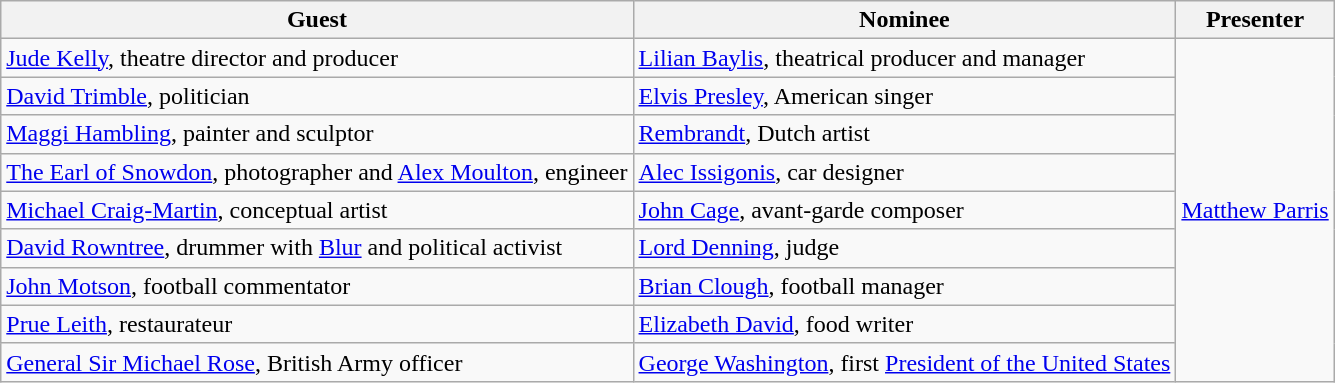<table class="wikitable">
<tr>
<th>Guest</th>
<th>Nominee</th>
<th>Presenter</th>
</tr>
<tr>
<td><a href='#'>Jude Kelly</a>, theatre director and producer</td>
<td><a href='#'>Lilian Baylis</a>, theatrical producer and manager</td>
<td rowspan="9"><a href='#'>Matthew Parris</a></td>
</tr>
<tr>
<td><a href='#'>David Trimble</a>, politician</td>
<td><a href='#'>Elvis Presley</a>, American singer</td>
</tr>
<tr>
<td><a href='#'>Maggi Hambling</a>, painter and sculptor</td>
<td><a href='#'>Rembrandt</a>, Dutch artist</td>
</tr>
<tr>
<td><a href='#'>The Earl of Snowdon</a>, photographer and <a href='#'>Alex Moulton</a>, engineer</td>
<td><a href='#'>Alec Issigonis</a>, car designer</td>
</tr>
<tr>
<td><a href='#'>Michael Craig-Martin</a>, conceptual artist</td>
<td><a href='#'>John Cage</a>, avant-garde composer</td>
</tr>
<tr>
<td><a href='#'>David Rowntree</a>, drummer with <a href='#'>Blur</a> and political activist</td>
<td><a href='#'>Lord Denning</a>, judge</td>
</tr>
<tr>
<td><a href='#'>John Motson</a>, football commentator</td>
<td><a href='#'>Brian Clough</a>, football manager</td>
</tr>
<tr>
<td><a href='#'>Prue Leith</a>, restaurateur</td>
<td><a href='#'>Elizabeth David</a>, food writer</td>
</tr>
<tr>
<td><a href='#'>General Sir Michael Rose</a>, British Army officer</td>
<td><a href='#'>George Washington</a>, first <a href='#'>President of the United States</a></td>
</tr>
</table>
